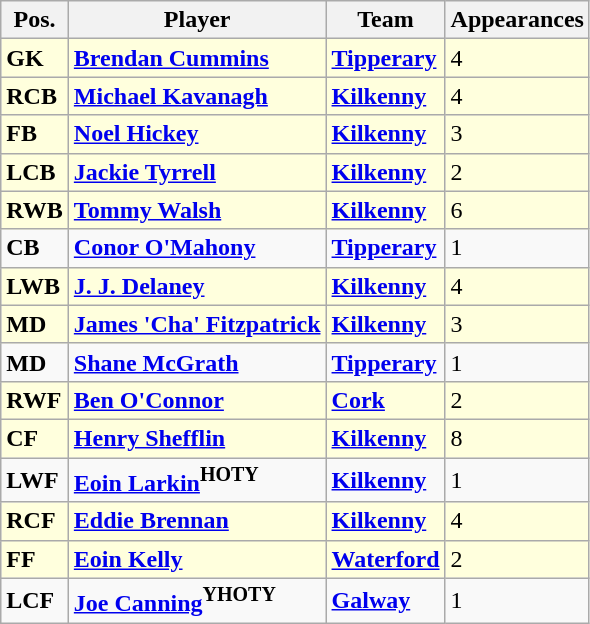<table class="wikitable">
<tr>
<th>Pos.</th>
<th>Player</th>
<th>Team</th>
<th>Appearances</th>
</tr>
<tr bgcolor=#FFFFDD>
<td><strong>GK</strong></td>
<td> <strong><a href='#'>Brendan Cummins</a></strong></td>
<td><strong><a href='#'>Tipperary</a></strong></td>
<td>4</td>
</tr>
<tr bgcolor=#FFFFDD>
<td><strong>RCB</strong></td>
<td> <strong><a href='#'>Michael Kavanagh</a></strong></td>
<td><strong><a href='#'>Kilkenny</a></strong></td>
<td>4</td>
</tr>
<tr bgcolor=#FFFFDD>
<td><strong>FB</strong></td>
<td> <strong><a href='#'>Noel Hickey</a></strong></td>
<td><strong><a href='#'>Kilkenny</a></strong></td>
<td>3</td>
</tr>
<tr bgcolor=#FFFFDD>
<td><strong>LCB</strong></td>
<td> <strong><a href='#'>Jackie Tyrrell</a></strong></td>
<td><strong><a href='#'>Kilkenny</a></strong></td>
<td>2</td>
</tr>
<tr bgcolor=#FFFFDD>
<td><strong>RWB</strong></td>
<td> <strong><a href='#'>Tommy Walsh</a></strong></td>
<td><strong><a href='#'>Kilkenny</a></strong></td>
<td>6</td>
</tr>
<tr>
<td><strong>CB</strong></td>
<td> <strong><a href='#'>Conor O'Mahony</a></strong></td>
<td><strong><a href='#'>Tipperary</a></strong></td>
<td>1</td>
</tr>
<tr bgcolor=#FFFFDD>
<td><strong>LWB</strong></td>
<td> <strong><a href='#'>J. J. Delaney</a></strong></td>
<td><strong><a href='#'>Kilkenny</a></strong></td>
<td>4</td>
</tr>
<tr bgcolor=#FFFFDD>
<td><strong>MD</strong></td>
<td> <strong><a href='#'>James 'Cha' Fitzpatrick</a></strong></td>
<td><strong><a href='#'>Kilkenny</a></strong></td>
<td>3</td>
</tr>
<tr>
<td><strong>MD</strong></td>
<td> <strong><a href='#'>Shane McGrath</a></strong></td>
<td><strong><a href='#'>Tipperary</a></strong></td>
<td>1</td>
</tr>
<tr bgcolor=#FFFFDD>
<td><strong>RWF</strong></td>
<td> <strong><a href='#'>Ben O'Connor</a></strong></td>
<td><strong><a href='#'>Cork</a></strong></td>
<td>2</td>
</tr>
<tr bgcolor=#FFFFDD>
<td><strong>CF</strong></td>
<td> <strong><a href='#'>Henry Shefflin</a></strong></td>
<td><strong><a href='#'>Kilkenny</a></strong></td>
<td>8</td>
</tr>
<tr>
<td><strong>LWF</strong></td>
<td> <strong><a href='#'>Eoin Larkin</a><sup>HOTY</sup></strong></td>
<td><strong><a href='#'>Kilkenny</a></strong></td>
<td>1</td>
</tr>
<tr bgcolor=#FFFFDD>
<td><strong>RCF</strong></td>
<td> <strong><a href='#'>Eddie Brennan</a></strong></td>
<td><strong><a href='#'>Kilkenny</a></strong></td>
<td>4</td>
</tr>
<tr bgcolor=#FFFFDD>
<td><strong>FF</strong></td>
<td> <strong><a href='#'>Eoin Kelly</a></strong></td>
<td><strong><a href='#'>Waterford</a></strong></td>
<td>2</td>
</tr>
<tr>
<td><strong>LCF</strong></td>
<td> <strong><a href='#'>Joe Canning</a><sup>YHOTY</sup></strong></td>
<td><strong><a href='#'>Galway</a></strong></td>
<td>1</td>
</tr>
</table>
